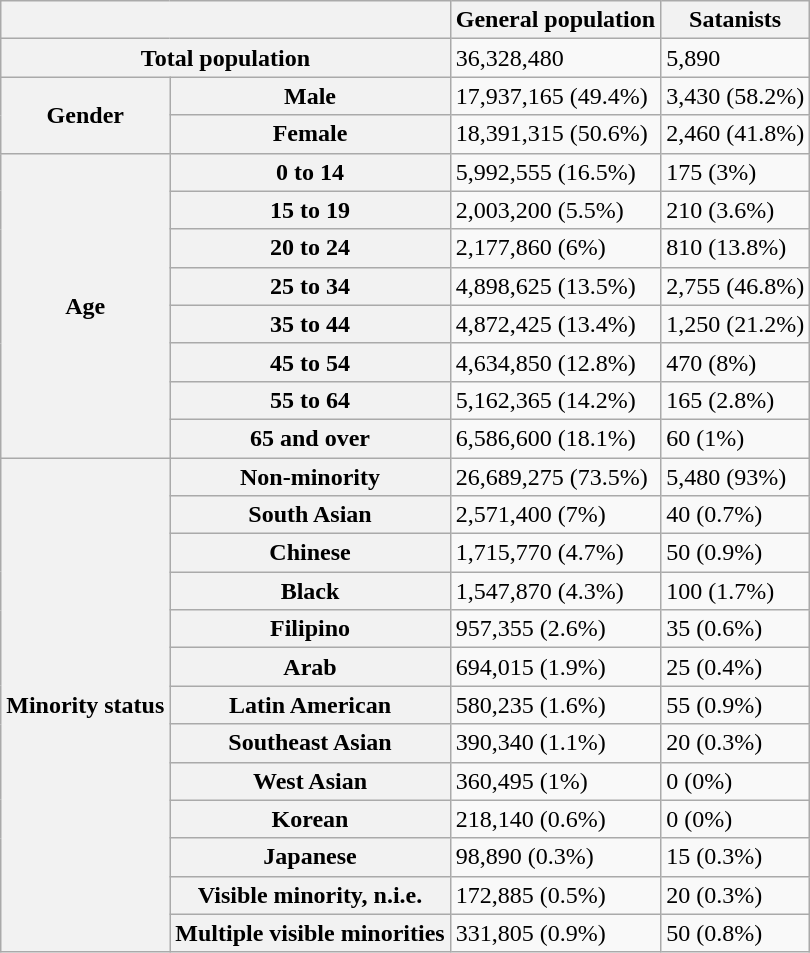<table class="wikitable">
<tr>
<th colspan="2"></th>
<th>General population</th>
<th>Satanists</th>
</tr>
<tr>
<th colspan="2">Total population</th>
<td>36,328,480</td>
<td>5,890</td>
</tr>
<tr>
<th rowspan="2">Gender</th>
<th>Male</th>
<td>17,937,165 (49.4%)</td>
<td>3,430 (58.2%)</td>
</tr>
<tr>
<th>Female</th>
<td>18,391,315 (50.6%)</td>
<td>2,460 (41.8%)</td>
</tr>
<tr>
<th rowspan="8">Age</th>
<th>0 to 14</th>
<td>5,992,555 (16.5%)</td>
<td>175 (3%)</td>
</tr>
<tr>
<th>15 to 19</th>
<td>2,003,200 (5.5%)</td>
<td>210 (3.6%)</td>
</tr>
<tr>
<th>20 to 24</th>
<td>2,177,860 (6%)</td>
<td>810 (13.8%)</td>
</tr>
<tr>
<th>25 to 34</th>
<td>4,898,625 (13.5%)</td>
<td>2,755 (46.8%)</td>
</tr>
<tr>
<th>35 to 44</th>
<td>4,872,425 (13.4%)</td>
<td>1,250 (21.2%)</td>
</tr>
<tr>
<th>45 to 54</th>
<td>4,634,850 (12.8%)</td>
<td>470 (8%)</td>
</tr>
<tr>
<th>55 to 64</th>
<td>5,162,365 (14.2%)</td>
<td>165 (2.8%)</td>
</tr>
<tr>
<th>65 and over</th>
<td>6,586,600 (18.1%)</td>
<td>60 (1%)</td>
</tr>
<tr>
<th rowspan="13">Minority status</th>
<th>Non-minority</th>
<td>26,689,275 (73.5%)</td>
<td>5,480 (93%)</td>
</tr>
<tr>
<th>South Asian</th>
<td>2,571,400 (7%)</td>
<td>40 (0.7%)</td>
</tr>
<tr>
<th>Chinese</th>
<td>1,715,770 (4.7%)</td>
<td>50 (0.9%)</td>
</tr>
<tr>
<th>Black</th>
<td>1,547,870 (4.3%)</td>
<td>100 (1.7%)</td>
</tr>
<tr>
<th>Filipino</th>
<td>957,355 (2.6%)</td>
<td>35 (0.6%)</td>
</tr>
<tr>
<th>Arab</th>
<td>694,015 (1.9%)</td>
<td>25 (0.4%)</td>
</tr>
<tr>
<th>Latin American</th>
<td>580,235 (1.6%)</td>
<td>55 (0.9%)</td>
</tr>
<tr>
<th>Southeast Asian</th>
<td>390,340 (1.1%)</td>
<td>20 (0.3%)</td>
</tr>
<tr>
<th>West Asian</th>
<td>360,495 (1%)</td>
<td>0 (0%)</td>
</tr>
<tr>
<th>Korean</th>
<td>218,140 (0.6%)</td>
<td>0 (0%)</td>
</tr>
<tr>
<th>Japanese</th>
<td>98,890 (0.3%)</td>
<td>15 (0.3%)</td>
</tr>
<tr>
<th>Visible minority, n.i.e.</th>
<td>172,885 (0.5%)</td>
<td>20 (0.3%)</td>
</tr>
<tr>
<th>Multiple visible minorities</th>
<td>331,805 (0.9%)</td>
<td>50 (0.8%)</td>
</tr>
</table>
